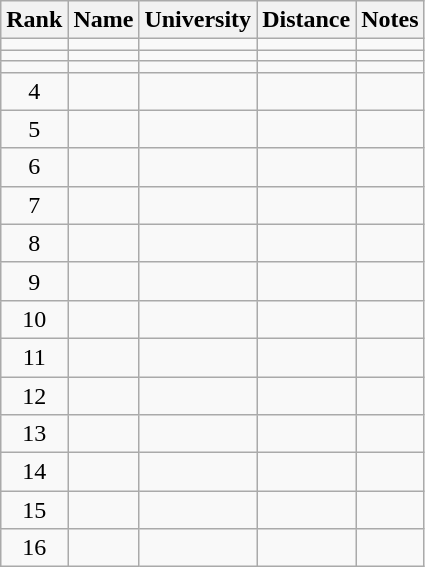<table class="wikitable sortable" style="text-align:center">
<tr>
<th>Rank</th>
<th>Name</th>
<th>University</th>
<th>Distance</th>
<th>Notes</th>
</tr>
<tr>
<td></td>
<td align=left></td>
<td align=left></td>
<td></td>
<td></td>
</tr>
<tr>
<td></td>
<td align=left></td>
<td align=left></td>
<td></td>
<td></td>
</tr>
<tr>
<td></td>
<td align=left></td>
<td align=left></td>
<td></td>
<td></td>
</tr>
<tr>
<td>4</td>
<td align=left></td>
<td align=left></td>
<td></td>
<td></td>
</tr>
<tr>
<td>5</td>
<td align=left></td>
<td align=left></td>
<td></td>
<td></td>
</tr>
<tr>
<td>6</td>
<td align=left></td>
<td align=left></td>
<td></td>
<td></td>
</tr>
<tr>
<td>7</td>
<td align=left></td>
<td align=left></td>
<td></td>
<td></td>
</tr>
<tr>
<td>8</td>
<td align=left></td>
<td align=left></td>
<td></td>
<td></td>
</tr>
<tr>
<td>9</td>
<td align=left></td>
<td align=left></td>
<td></td>
<td></td>
</tr>
<tr>
<td>10</td>
<td align=left></td>
<td align=left></td>
<td></td>
<td></td>
</tr>
<tr>
<td>11</td>
<td align=left></td>
<td align=left></td>
<td></td>
<td></td>
</tr>
<tr>
<td>12</td>
<td align=left></td>
<td align=left></td>
<td></td>
<td></td>
</tr>
<tr>
<td>13</td>
<td align=left></td>
<td align=left></td>
<td></td>
<td></td>
</tr>
<tr>
<td>14</td>
<td align=left></td>
<td align=left></td>
<td></td>
<td></td>
</tr>
<tr>
<td>15</td>
<td align=left></td>
<td align=left></td>
<td></td>
<td></td>
</tr>
<tr>
<td>16</td>
<td align=left></td>
<td align=left></td>
<td></td>
<td></td>
</tr>
</table>
